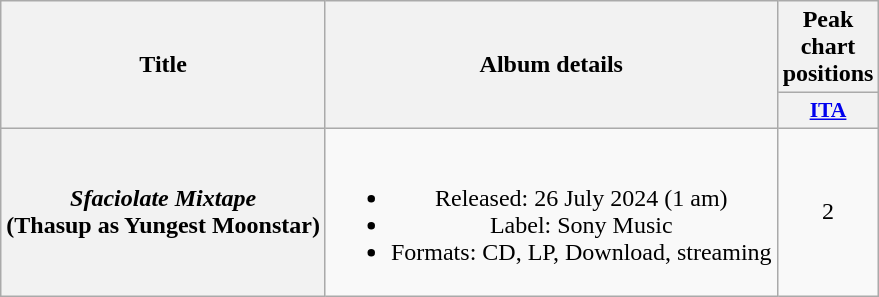<table class="wikitable plainrowheaders" style="text-align:center;">
<tr>
<th scope="col" rowspan="2">Title</th>
<th scope="col" rowspan="2">Album details</th>
<th scope="col" colspan="1">Peak chart positions</th>
</tr>
<tr>
<th scope="col" style="width:3em;font-size:90%;"><a href='#'>ITA</a><br></th>
</tr>
<tr>
<th scope="row"><em>Sfaciolate Mixtape</em><br>(Thasup as Yungest Moonstar)</th>
<td><br><ul><li>Released: 26 July 2024 (1 am)</li><li>Label: Sony Music</li><li>Formats: CD, LP, Download, streaming</li></ul></td>
<td>2</td>
</tr>
</table>
